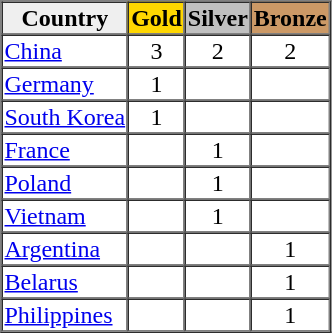<table border="1" cellspacing="0">
<tr>
<th bgcolor="#efefef">Country</th>
<th bgcolor="gold">Gold</th>
<th bgcolor="silver">Silver</th>
<th bgcolor="CC9966">Bronze</th>
</tr>
<tr>
<td> <a href='#'>China</a></td>
<td align="center">3</td>
<td align="center">2</td>
<td align="center">2</td>
</tr>
<tr>
<td> <a href='#'>Germany</a></td>
<td align="center">1</td>
<td></td>
<td></td>
</tr>
<tr>
<td> <a href='#'>South Korea</a></td>
<td align="center">1</td>
<td></td>
<td></td>
</tr>
<tr>
<td> <a href='#'>France</a></td>
<td></td>
<td align="center">1</td>
<td></td>
</tr>
<tr>
<td> <a href='#'>Poland</a></td>
<td></td>
<td align="center">1</td>
<td></td>
</tr>
<tr>
<td> <a href='#'>Vietnam</a></td>
<td></td>
<td align="center">1</td>
<td></td>
</tr>
<tr>
<td> <a href='#'>Argentina</a></td>
<td></td>
<td></td>
<td align="center">1</td>
</tr>
<tr>
<td> <a href='#'>Belarus</a></td>
<td></td>
<td></td>
<td align="center">1</td>
</tr>
<tr>
<td> <a href='#'>Philippines</a></td>
<td></td>
<td></td>
<td align="center">1</td>
</tr>
</table>
